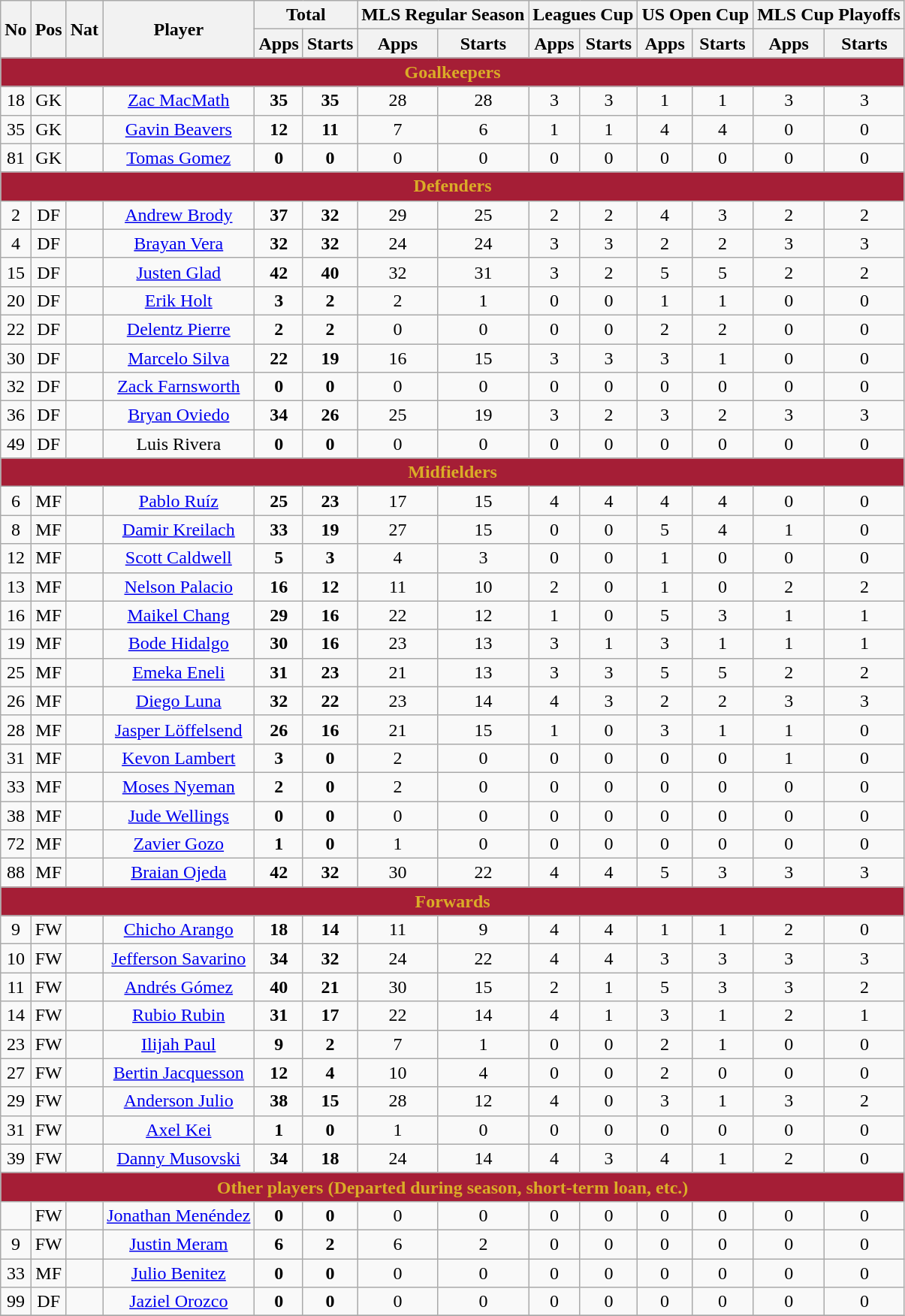<table class="wikitable sortable" style="text-align:center">
<tr>
<th rowspan="2">No</th>
<th rowspan="2">Pos</th>
<th rowspan="2">Nat</th>
<th rowspan="2">Player</th>
<th colspan="2">Total</th>
<th colspan="2">MLS Regular Season</th>
<th colspan="2">Leagues Cup</th>
<th colspan="2">US Open Cup</th>
<th colspan="2">MLS Cup Playoffs</th>
</tr>
<tr>
<th>Apps</th>
<th>Starts</th>
<th>Apps</th>
<th>Starts</th>
<th>Apps</th>
<th>Starts</th>
<th>Apps</th>
<th>Starts</th>
<th>Apps</th>
<th>Starts</th>
</tr>
<tr>
<th colspan="14" style="background:#A51E36; color:#DAAC27; text-align:center">Goalkeepers</th>
</tr>
<tr>
<td>18</td>
<td>GK</td>
<td></td>
<td><a href='#'>Zac MacMath</a></td>
<td><strong>35</strong></td>
<td><strong>35</strong></td>
<td>28</td>
<td>28</td>
<td>3</td>
<td>3</td>
<td>1</td>
<td>1</td>
<td>3</td>
<td>3</td>
</tr>
<tr>
<td>35</td>
<td>GK</td>
<td></td>
<td><a href='#'>Gavin Beavers</a></td>
<td><strong>12</strong></td>
<td><strong>11</strong></td>
<td>7</td>
<td>6</td>
<td>1</td>
<td>1</td>
<td>4</td>
<td>4</td>
<td>0</td>
<td>0</td>
</tr>
<tr>
<td>81</td>
<td>GK</td>
<td></td>
<td><a href='#'>Tomas Gomez</a></td>
<td><strong>0</strong></td>
<td><strong>0</strong></td>
<td>0</td>
<td>0</td>
<td>0</td>
<td>0</td>
<td>0</td>
<td>0</td>
<td>0</td>
<td>0</td>
</tr>
<tr>
<th colspan="14" style="background:#A51E36; color:#DAAC27; text-align:center">Defenders</th>
</tr>
<tr>
<td>2</td>
<td>DF</td>
<td></td>
<td><a href='#'>Andrew Brody</a></td>
<td><strong>37</strong></td>
<td><strong>32</strong></td>
<td>29</td>
<td>25</td>
<td>2</td>
<td>2</td>
<td>4</td>
<td>3</td>
<td>2</td>
<td>2</td>
</tr>
<tr>
<td>4</td>
<td>DF</td>
<td></td>
<td><a href='#'>Brayan Vera</a></td>
<td><strong>32</strong></td>
<td><strong>32</strong></td>
<td>24</td>
<td>24</td>
<td>3</td>
<td>3</td>
<td>2</td>
<td>2</td>
<td>3</td>
<td>3</td>
</tr>
<tr>
<td>15</td>
<td>DF</td>
<td></td>
<td><a href='#'>Justen Glad</a></td>
<td><strong>42</strong></td>
<td><strong>40</strong></td>
<td>32</td>
<td>31</td>
<td>3</td>
<td>2</td>
<td>5</td>
<td>5</td>
<td>2</td>
<td>2</td>
</tr>
<tr>
<td>20</td>
<td>DF</td>
<td></td>
<td><a href='#'>Erik Holt</a></td>
<td><strong>3</strong></td>
<td><strong>2</strong></td>
<td>2</td>
<td>1</td>
<td>0</td>
<td>0</td>
<td>1</td>
<td>1</td>
<td>0</td>
<td>0</td>
</tr>
<tr>
<td>22</td>
<td>DF</td>
<td></td>
<td><a href='#'>Delentz Pierre</a></td>
<td><strong>2</strong></td>
<td><strong>2</strong></td>
<td>0</td>
<td>0</td>
<td>0</td>
<td>0</td>
<td>2</td>
<td>2</td>
<td>0</td>
<td>0</td>
</tr>
<tr>
<td>30</td>
<td>DF</td>
<td></td>
<td><a href='#'>Marcelo Silva</a></td>
<td><strong>22</strong></td>
<td><strong>19</strong></td>
<td>16</td>
<td>15</td>
<td>3</td>
<td>3</td>
<td>3</td>
<td>1</td>
<td>0</td>
<td>0</td>
</tr>
<tr>
<td>32</td>
<td>DF</td>
<td></td>
<td><a href='#'>Zack Farnsworth</a></td>
<td><strong>0</strong></td>
<td><strong>0</strong></td>
<td>0</td>
<td>0</td>
<td>0</td>
<td>0</td>
<td>0</td>
<td>0</td>
<td>0</td>
<td>0</td>
</tr>
<tr>
<td>36</td>
<td>DF</td>
<td></td>
<td><a href='#'>Bryan Oviedo</a></td>
<td><strong>34</strong></td>
<td><strong>26</strong></td>
<td>25</td>
<td>19</td>
<td>3</td>
<td>2</td>
<td>3</td>
<td>2</td>
<td>3</td>
<td>3</td>
</tr>
<tr>
<td>49</td>
<td>DF</td>
<td></td>
<td>Luis Rivera</td>
<td><strong>0</strong></td>
<td><strong>0</strong></td>
<td>0</td>
<td>0</td>
<td>0</td>
<td>0</td>
<td>0</td>
<td>0</td>
<td>0</td>
<td>0</td>
</tr>
<tr>
<th colspan="14" style="background:#A51E36; color:#DAAC27; text-align:center">Midfielders</th>
</tr>
<tr>
<td>6</td>
<td>MF</td>
<td></td>
<td><a href='#'>Pablo Ruíz</a></td>
<td><strong>25</strong></td>
<td><strong>23</strong></td>
<td>17</td>
<td>15</td>
<td>4</td>
<td>4</td>
<td>4</td>
<td>4</td>
<td>0</td>
<td>0</td>
</tr>
<tr>
<td>8</td>
<td>MF</td>
<td></td>
<td><a href='#'>Damir Kreilach</a></td>
<td><strong>33</strong></td>
<td><strong>19</strong></td>
<td>27</td>
<td>15</td>
<td>0</td>
<td>0</td>
<td>5</td>
<td>4</td>
<td>1</td>
<td>0</td>
</tr>
<tr>
<td>12</td>
<td>MF</td>
<td></td>
<td><a href='#'>Scott Caldwell</a></td>
<td><strong>5</strong></td>
<td><strong>3</strong></td>
<td>4</td>
<td>3</td>
<td>0</td>
<td>0</td>
<td>1</td>
<td>0</td>
<td>0</td>
<td>0</td>
</tr>
<tr>
<td>13</td>
<td>MF</td>
<td></td>
<td><a href='#'>Nelson Palacio</a></td>
<td><strong>16</strong></td>
<td><strong>12</strong></td>
<td>11</td>
<td>10</td>
<td>2</td>
<td>0</td>
<td>1</td>
<td>0</td>
<td>2</td>
<td>2</td>
</tr>
<tr>
<td>16</td>
<td>MF</td>
<td></td>
<td><a href='#'>Maikel Chang</a></td>
<td><strong>29</strong></td>
<td><strong>16</strong></td>
<td>22</td>
<td>12</td>
<td>1</td>
<td>0</td>
<td>5</td>
<td>3</td>
<td>1</td>
<td>1</td>
</tr>
<tr>
<td>19</td>
<td>MF</td>
<td></td>
<td><a href='#'>Bode Hidalgo</a></td>
<td><strong>30</strong></td>
<td><strong>16</strong></td>
<td>23</td>
<td>13</td>
<td>3</td>
<td>1</td>
<td>3</td>
<td>1</td>
<td>1</td>
<td>1</td>
</tr>
<tr>
<td>25</td>
<td>MF</td>
<td></td>
<td><a href='#'>Emeka Eneli</a></td>
<td><strong>31</strong></td>
<td><strong>23</strong></td>
<td>21</td>
<td>13</td>
<td>3</td>
<td>3</td>
<td>5</td>
<td>5</td>
<td>2</td>
<td>2</td>
</tr>
<tr>
<td>26</td>
<td>MF</td>
<td></td>
<td><a href='#'>Diego Luna</a></td>
<td><strong>32</strong></td>
<td><strong>22</strong></td>
<td>23</td>
<td>14</td>
<td>4</td>
<td>3</td>
<td>2</td>
<td>2</td>
<td>3</td>
<td>3</td>
</tr>
<tr>
<td>28</td>
<td>MF</td>
<td></td>
<td><a href='#'>Jasper Löffelsend</a></td>
<td><strong>26</strong></td>
<td><strong>16</strong></td>
<td>21</td>
<td>15</td>
<td>1</td>
<td>0</td>
<td>3</td>
<td>1</td>
<td>1</td>
<td>0</td>
</tr>
<tr>
<td>31</td>
<td>MF</td>
<td></td>
<td><a href='#'>Kevon Lambert</a></td>
<td><strong>3</strong></td>
<td><strong>0</strong></td>
<td>2</td>
<td>0</td>
<td>0</td>
<td>0</td>
<td>0</td>
<td>0</td>
<td>1</td>
<td>0</td>
</tr>
<tr>
<td>33</td>
<td>MF</td>
<td></td>
<td><a href='#'>Moses Nyeman</a></td>
<td><strong>2</strong></td>
<td><strong>0</strong></td>
<td>2</td>
<td>0</td>
<td>0</td>
<td>0</td>
<td>0</td>
<td>0</td>
<td>0</td>
<td>0</td>
</tr>
<tr>
<td>38</td>
<td>MF</td>
<td></td>
<td><a href='#'>Jude Wellings</a></td>
<td><strong>0</strong></td>
<td><strong>0</strong></td>
<td>0</td>
<td>0</td>
<td>0</td>
<td>0</td>
<td>0</td>
<td>0</td>
<td>0</td>
<td>0</td>
</tr>
<tr>
<td>72</td>
<td>MF</td>
<td></td>
<td><a href='#'>Zavier Gozo</a></td>
<td><strong>1</strong></td>
<td><strong>0</strong></td>
<td>1</td>
<td>0</td>
<td>0</td>
<td>0</td>
<td>0</td>
<td>0</td>
<td>0</td>
<td>0</td>
</tr>
<tr>
<td>88</td>
<td>MF</td>
<td></td>
<td><a href='#'>Braian Ojeda</a></td>
<td><strong>42</strong></td>
<td><strong>32</strong></td>
<td>30</td>
<td>22</td>
<td>4</td>
<td>4</td>
<td>5</td>
<td>3</td>
<td>3</td>
<td>3</td>
</tr>
<tr>
<th colspan="14" style="background:#A51E36; color:#DAAC27; text-align:center">Forwards</th>
</tr>
<tr>
<td>9</td>
<td>FW</td>
<td></td>
<td><a href='#'>Chicho Arango</a></td>
<td><strong>18</strong></td>
<td><strong>14</strong></td>
<td>11</td>
<td>9</td>
<td>4</td>
<td>4</td>
<td>1</td>
<td>1</td>
<td>2</td>
<td>0</td>
</tr>
<tr>
<td>10</td>
<td>FW</td>
<td></td>
<td><a href='#'>Jefferson Savarino</a></td>
<td><strong>34</strong></td>
<td><strong>32</strong></td>
<td>24</td>
<td>22</td>
<td>4</td>
<td>4</td>
<td>3</td>
<td>3</td>
<td>3</td>
<td>3</td>
</tr>
<tr>
<td>11</td>
<td>FW</td>
<td></td>
<td><a href='#'>Andrés Gómez</a></td>
<td><strong>40</strong></td>
<td><strong>21</strong></td>
<td>30</td>
<td>15</td>
<td>2</td>
<td>1</td>
<td>5</td>
<td>3</td>
<td>3</td>
<td>2</td>
</tr>
<tr>
<td>14</td>
<td>FW</td>
<td></td>
<td><a href='#'>Rubio Rubin</a></td>
<td><strong>31</strong></td>
<td><strong>17</strong></td>
<td>22</td>
<td>14</td>
<td>4</td>
<td>1</td>
<td>3</td>
<td>1</td>
<td>2</td>
<td>1</td>
</tr>
<tr>
<td>23</td>
<td>FW</td>
<td></td>
<td><a href='#'>Ilijah Paul</a></td>
<td><strong>9</strong></td>
<td><strong>2</strong></td>
<td>7</td>
<td>1</td>
<td>0</td>
<td>0</td>
<td>2</td>
<td>1</td>
<td>0</td>
<td>0</td>
</tr>
<tr>
<td>27</td>
<td>FW</td>
<td></td>
<td><a href='#'>Bertin Jacquesson</a></td>
<td><strong>12</strong></td>
<td><strong>4</strong></td>
<td>10</td>
<td>4</td>
<td>0</td>
<td>0</td>
<td>2</td>
<td>0</td>
<td>0</td>
<td>0</td>
</tr>
<tr>
<td>29</td>
<td>FW</td>
<td></td>
<td><a href='#'>Anderson Julio</a></td>
<td><strong>38</strong></td>
<td><strong>15</strong></td>
<td>28</td>
<td>12</td>
<td>4</td>
<td>0</td>
<td>3</td>
<td>1</td>
<td>3</td>
<td>2</td>
</tr>
<tr>
<td>31</td>
<td>FW</td>
<td></td>
<td><a href='#'>Axel Kei</a></td>
<td><strong>1</strong></td>
<td><strong>0</strong></td>
<td>1</td>
<td>0</td>
<td>0</td>
<td>0</td>
<td>0</td>
<td>0</td>
<td>0</td>
<td>0</td>
</tr>
<tr>
<td>39</td>
<td>FW</td>
<td></td>
<td><a href='#'>Danny Musovski</a></td>
<td><strong>34</strong></td>
<td><strong>18</strong></td>
<td>24</td>
<td>14</td>
<td>4</td>
<td>3</td>
<td>4</td>
<td>1</td>
<td>2</td>
<td>0</td>
</tr>
<tr>
<th colspan=14 style="background:#A51E36; color:#DAAC27; text-align:center">Other players (Departed during season, short-term loan, etc.)</th>
</tr>
<tr>
<td></td>
<td>FW</td>
<td></td>
<td><a href='#'>Jonathan Menéndez</a></td>
<td><strong>0</strong></td>
<td><strong>0</strong></td>
<td>0</td>
<td>0</td>
<td>0</td>
<td>0</td>
<td>0</td>
<td>0</td>
<td>0</td>
<td>0</td>
</tr>
<tr>
<td>9</td>
<td>FW</td>
<td></td>
<td><a href='#'>Justin Meram</a></td>
<td><strong>6</strong></td>
<td><strong>2</strong></td>
<td>6</td>
<td>2</td>
<td>0</td>
<td>0</td>
<td>0</td>
<td>0</td>
<td>0</td>
<td>0</td>
</tr>
<tr>
<td>33</td>
<td>MF</td>
<td></td>
<td><a href='#'>Julio Benitez</a></td>
<td><strong>0</strong></td>
<td><strong>0</strong></td>
<td>0</td>
<td>0</td>
<td>0</td>
<td>0</td>
<td>0</td>
<td>0</td>
<td>0</td>
<td>0</td>
</tr>
<tr>
<td>99</td>
<td>DF</td>
<td></td>
<td><a href='#'>Jaziel Orozco</a></td>
<td><strong>0</strong></td>
<td><strong>0</strong></td>
<td>0</td>
<td>0</td>
<td>0</td>
<td>0</td>
<td>0</td>
<td>0</td>
<td>0</td>
<td>0</td>
</tr>
<tr>
</tr>
</table>
